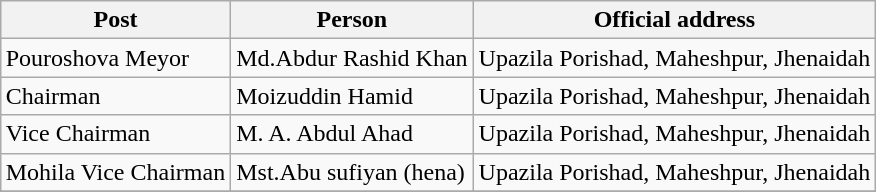<table class="wikitable" style="margin:1em auto;">
<tr>
<th>Post</th>
<th>Person</th>
<th>Official address</th>
</tr>
<tr>
<td> Pouroshova Meyor</td>
<td> Md.Abdur Rashid Khan</td>
<td>  Upazila Porishad, Maheshpur, Jhenaidah</td>
</tr>
<tr>
<td> Chairman</td>
<td> Moizuddin Hamid</td>
<td>  Upazila Porishad, Maheshpur, Jhenaidah</td>
</tr>
<tr>
<td> Vice Chairman</td>
<td> M. A. Abdul Ahad</td>
<td>  Upazila Porishad, Maheshpur, Jhenaidah</td>
</tr>
<tr>
<td> Mohila Vice Chairman</td>
<td> Mst.Abu sufiyan (hena)</td>
<td>  Upazila Porishad, Maheshpur, Jhenaidah</td>
</tr>
<tr>
</tr>
</table>
